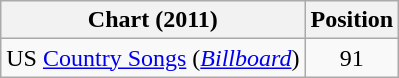<table class="wikitable sortable">
<tr>
<th scope="col">Chart (2011)</th>
<th scope="col">Position</th>
</tr>
<tr>
<td>US <a href='#'>Country Songs</a> (<em><a href='#'>Billboard</a></em>)</td>
<td align="center">91</td>
</tr>
</table>
